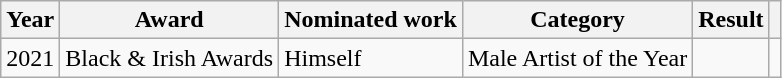<table class="wikitable sortable plainrowheaders" style="width: auto;">
<tr>
<th scope="col">Year</th>
<th scope="col">Award</th>
<th scope="col">Nominated work</th>
<th scope="col">Category</th>
<th scope="col">Result</th>
<th scope="col" class="unsortable"></th>
</tr>
<tr>
<td>2021</td>
<td>Black & Irish Awards</td>
<td>Himself</td>
<td>Male Artist of the Year</td>
<td></td>
<td></td>
</tr>
</table>
